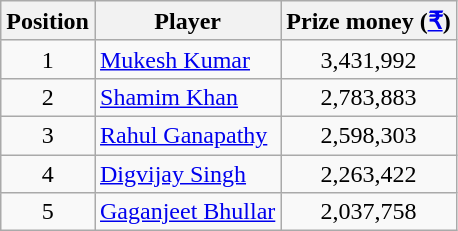<table class=wikitable>
<tr>
<th>Position</th>
<th>Player</th>
<th>Prize money (<a href='#'>₹</a>)</th>
</tr>
<tr>
<td align=center>1</td>
<td> <a href='#'>Mukesh Kumar</a></td>
<td align=center>3,431,992</td>
</tr>
<tr>
<td align=center>2</td>
<td> <a href='#'>Shamim Khan</a></td>
<td align=center>2,783,883</td>
</tr>
<tr>
<td align=center>3</td>
<td> <a href='#'>Rahul Ganapathy</a></td>
<td align=center>2,598,303</td>
</tr>
<tr>
<td align=center>4</td>
<td> <a href='#'>Digvijay Singh</a></td>
<td align=center>2,263,422</td>
</tr>
<tr>
<td align=center>5</td>
<td> <a href='#'>Gaganjeet Bhullar</a></td>
<td align=center>2,037,758</td>
</tr>
</table>
